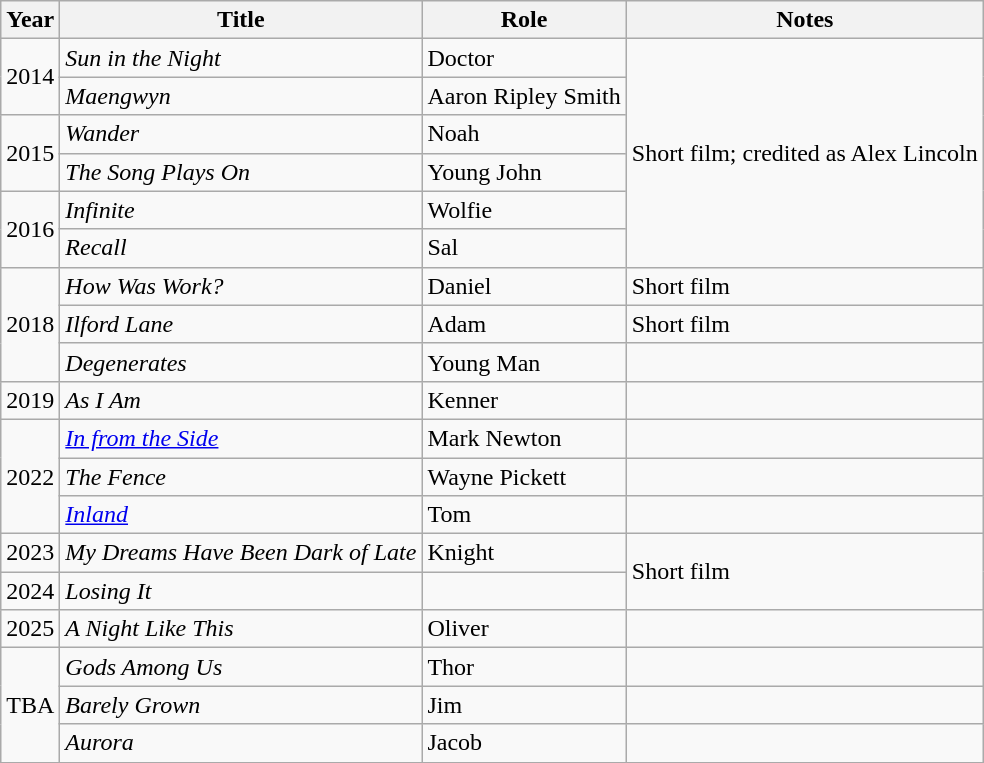<table class="wikitable plainrowheaders sortable">
<tr>
<th scope="col">Year</th>
<th scope="col">Title</th>
<th scope="col">Role</th>
<th class="unsortable">Notes</th>
</tr>
<tr>
<td rowspan="2">2014</td>
<td><em>Sun in the Night</em></td>
<td>Doctor</td>
<td rowspan="6">Short film; credited as Alex Lincoln</td>
</tr>
<tr>
<td><em>Maengwyn</em></td>
<td>Aaron Ripley Smith</td>
</tr>
<tr>
<td rowspan="2">2015</td>
<td><em>Wander</em></td>
<td>Noah</td>
</tr>
<tr>
<td><em>The Song Plays On</em></td>
<td>Young John</td>
</tr>
<tr>
<td rowspan="2">2016</td>
<td><em>Infinite</em></td>
<td>Wolfie</td>
</tr>
<tr>
<td><em>Recall</em></td>
<td>Sal</td>
</tr>
<tr>
<td rowspan="3">2018</td>
<td><em>How Was Work?</em></td>
<td>Daniel</td>
<td>Short film</td>
</tr>
<tr>
<td><em>Ilford Lane</em></td>
<td>Adam</td>
<td>Short film</td>
</tr>
<tr>
<td><em>Degenerates</em></td>
<td>Young Man</td>
<td></td>
</tr>
<tr>
<td>2019</td>
<td><em>As I Am</em></td>
<td>Kenner</td>
<td></td>
</tr>
<tr>
<td rowspan="3">2022</td>
<td><em><a href='#'>In from the Side</a></em></td>
<td>Mark Newton</td>
<td></td>
</tr>
<tr>
<td><em>The Fence</em></td>
<td>Wayne Pickett</td>
<td></td>
</tr>
<tr>
<td><em><a href='#'>Inland</a></em></td>
<td>Tom</td>
<td></td>
</tr>
<tr>
<td>2023</td>
<td><em>My Dreams Have Been Dark of Late</em></td>
<td>Knight</td>
<td rowspan="2">Short film</td>
</tr>
<tr>
<td>2024</td>
<td><em>Losing It</em></td>
<td></td>
</tr>
<tr>
<td>2025</td>
<td><em>A Night Like This</em></td>
<td>Oliver</td>
<td></td>
</tr>
<tr>
<td rowspan="3">TBA</td>
<td><em>Gods Among Us</em></td>
<td>Thor</td>
<td></td>
</tr>
<tr>
<td><em>Barely Grown</em></td>
<td>Jim</td>
<td></td>
</tr>
<tr>
<td><em>Aurora</em></td>
<td>Jacob</td>
<td></td>
</tr>
<tr>
</tr>
</table>
